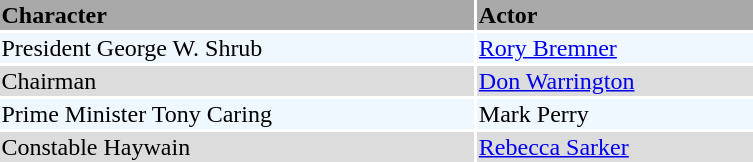<table style="width:40%; height:100px" border="0">
<tr>
<td style="background:darkgray"><strong>Character</strong></td>
<td style="background:darkgray"><strong>Actor</strong></td>
</tr>
<tr>
<td style="background:aliceblue">President George W. Shrub</td>
<td style="background:aliceblue"><a href='#'>Rory Bremner</a></td>
</tr>
<tr>
<td style="background:gainsboro">Chairman</td>
<td style="background:gainsboro"><a href='#'>Don Warrington</a></td>
</tr>
<tr>
<td style="background:aliceblue">Prime Minister Tony Caring</td>
<td style="background:aliceblue">Mark Perry</td>
</tr>
<tr>
<td style="background:gainsboro">Constable Haywain</td>
<td style="background:gainsboro"><a href='#'>Rebecca Sarker</a></td>
</tr>
</table>
